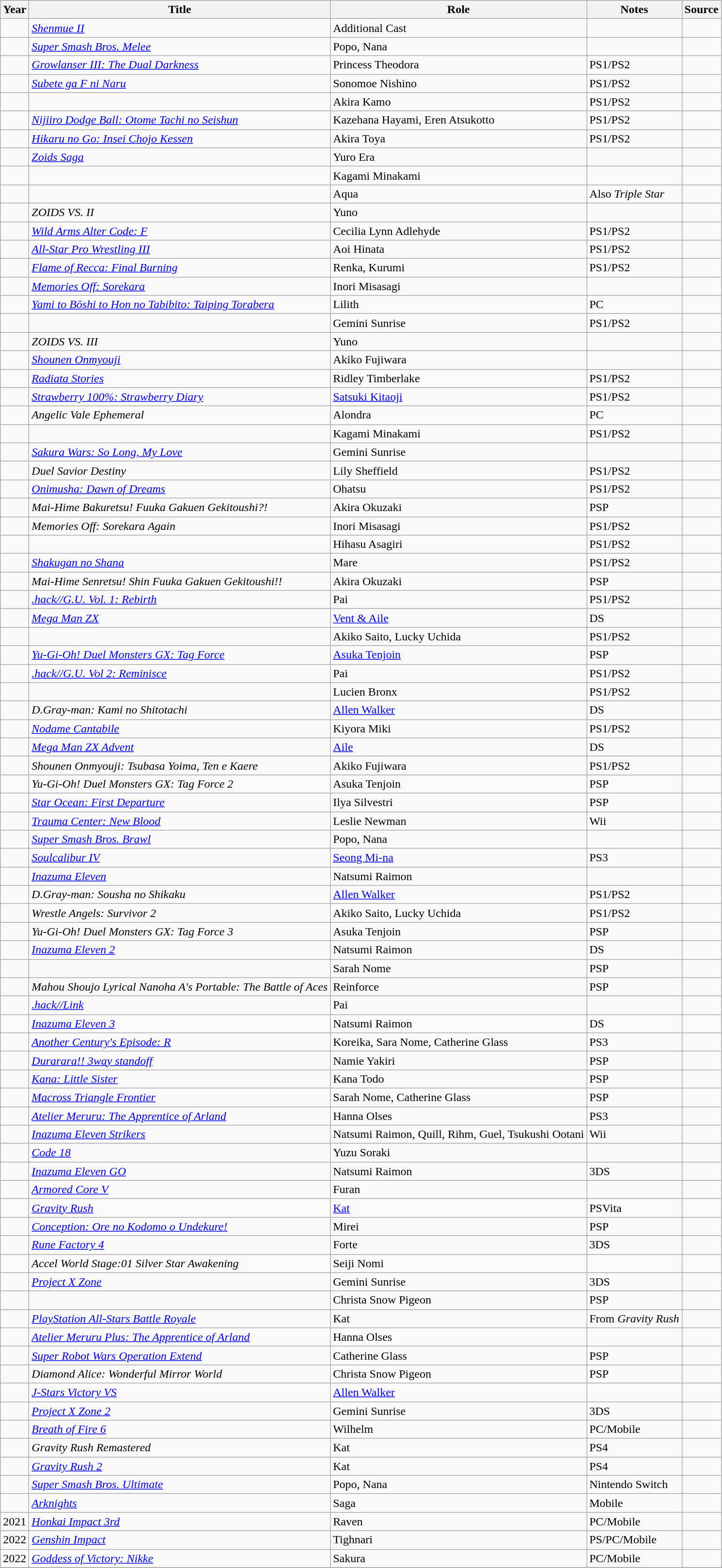<table class="wikitable sortable plainrowheaders">
<tr>
<th>Year</th>
<th>Title</th>
<th>Role</th>
<th class="unsortable">Notes</th>
<th class="unsortable">Source</th>
</tr>
<tr>
<td></td>
<td><em><a href='#'>Shenmue II</a></em></td>
<td>Additional Cast</td>
<td></td>
<td></td>
</tr>
<tr>
<td></td>
<td><em><a href='#'>Super Smash Bros. Melee</a></em></td>
<td>Popo, Nana</td>
<td></td>
<td></td>
</tr>
<tr>
<td></td>
<td><em><a href='#'>Growlanser III: The Dual Darkness</a></em></td>
<td>Princess Theodora</td>
<td>PS1/PS2</td>
<td></td>
</tr>
<tr>
<td></td>
<td><em><a href='#'>Subete ga F ni Naru</a></em></td>
<td>Sonomoe Nishino</td>
<td>PS1/PS2</td>
<td></td>
</tr>
<tr>
<td></td>
<td><em></em></td>
<td>Akira Kamo</td>
<td>PS1/PS2</td>
<td></td>
</tr>
<tr>
<td></td>
<td><em><a href='#'>Nijiiro Dodge Ball: Otome Tachi no Seishun</a></em></td>
<td>Kazehana Hayami, Eren Atsukotto</td>
<td>PS1/PS2</td>
<td></td>
</tr>
<tr>
<td></td>
<td><em><a href='#'>Hikaru no Go: Insei Chojo Kessen</a></em></td>
<td>Akira Toya</td>
<td>PS1/PS2</td>
<td></td>
</tr>
<tr>
<td></td>
<td><em><a href='#'>Zoids Saga</a></em></td>
<td>Yuro Era</td>
<td></td>
<td></td>
</tr>
<tr>
<td></td>
<td><em></em></td>
<td>Kagami Minakami</td>
<td></td>
<td></td>
</tr>
<tr>
<td></td>
<td><em></em></td>
<td>Aqua</td>
<td>Also <em>Triple Star</em></td>
<td></td>
</tr>
<tr>
<td></td>
<td><em>ZOIDS VS. II</em></td>
<td>Yuno</td>
<td></td>
<td></td>
</tr>
<tr>
<td></td>
<td><em><a href='#'>Wild Arms Alter Code: F</a></em></td>
<td>Cecilia Lynn Adlehyde</td>
<td>PS1/PS2</td>
<td></td>
</tr>
<tr>
<td></td>
<td><em><a href='#'>All-Star Pro Wrestling III</a></em></td>
<td>Aoi Hinata</td>
<td>PS1/PS2</td>
<td></td>
</tr>
<tr>
<td></td>
<td><em><a href='#'>Flame of Recca: Final Burning</a></em></td>
<td>Renka, Kurumi</td>
<td>PS1/PS2</td>
<td></td>
</tr>
<tr>
<td></td>
<td><em><a href='#'>Memories Off: Sorekara</a></em></td>
<td>Inori Misasagi</td>
<td></td>
<td></td>
</tr>
<tr>
<td></td>
<td><em><a href='#'>Yami to Bōshi to Hon no Tabibito: Taiping Torabera</a></em></td>
<td>Lilith</td>
<td>PC</td>
<td></td>
</tr>
<tr>
<td></td>
<td><em></em></td>
<td>Gemini Sunrise</td>
<td>PS1/PS2</td>
<td></td>
</tr>
<tr>
<td></td>
<td><em>ZOIDS VS. III</em></td>
<td>Yuno</td>
<td></td>
<td></td>
</tr>
<tr>
<td></td>
<td><em><a href='#'>Shounen Onmyouji</a></em></td>
<td>Akiko Fujiwara</td>
<td></td>
<td></td>
</tr>
<tr>
<td></td>
<td><em><a href='#'>Radiata Stories</a></em></td>
<td>Ridley Timberlake</td>
<td>PS1/PS2</td>
<td></td>
</tr>
<tr>
<td></td>
<td><em> <a href='#'>Strawberry 100%: Strawberry Diary</a></em></td>
<td><a href='#'>Satsuki Kitaoji</a></td>
<td>PS1/PS2</td>
<td></td>
</tr>
<tr>
<td></td>
<td><em>Angelic Vale Ephemeral</em></td>
<td>Alondra</td>
<td>PC</td>
<td></td>
</tr>
<tr>
<td></td>
<td><em></em></td>
<td>Kagami Minakami</td>
<td>PS1/PS2</td>
<td></td>
</tr>
<tr>
<td></td>
<td><em><a href='#'>Sakura Wars: So Long, My Love</a></em></td>
<td>Gemini Sunrise</td>
<td></td>
<td></td>
</tr>
<tr>
<td></td>
<td><em>Duel Savior Destiny</em></td>
<td>Lily Sheffield</td>
<td>PS1/PS2</td>
<td></td>
</tr>
<tr>
<td></td>
<td><em><a href='#'>Onimusha: Dawn of Dreams</a></em></td>
<td>Ohatsu</td>
<td>PS1/PS2</td>
<td></td>
</tr>
<tr>
<td></td>
<td><em>Mai-Hime Bakuretsu! Fuuka Gakuen Gekitoushi?!</em></td>
<td>Akira Okuzaki</td>
<td>PSP</td>
<td></td>
</tr>
<tr>
<td></td>
<td><em>Memories Off: Sorekara Again</em></td>
<td>Inori Misasagi</td>
<td>PS1/PS2</td>
<td></td>
</tr>
<tr>
<td></td>
<td><em></em></td>
<td>Hihasu Asagiri</td>
<td>PS1/PS2</td>
<td></td>
</tr>
<tr>
<td></td>
<td><em><a href='#'>Shakugan no Shana</a></em></td>
<td>Mare</td>
<td>PS1/PS2</td>
<td></td>
</tr>
<tr>
<td></td>
<td><em>Mai-Hime Senretsu! Shin Fuuka Gakuen Gekitoushi!!</em></td>
<td>Akira Okuzaki</td>
<td>PSP</td>
<td></td>
</tr>
<tr>
<td></td>
<td><em><a href='#'>.hack//G.U. Vol. 1: Rebirth</a></em></td>
<td>Pai</td>
<td>PS1/PS2</td>
<td></td>
</tr>
<tr>
<td></td>
<td><em><a href='#'>Mega Man ZX</a></em></td>
<td><a href='#'>Vent & Aile</a></td>
<td>DS</td>
<td></td>
</tr>
<tr>
<td></td>
<td><em></em></td>
<td>Akiko Saito, Lucky Uchida</td>
<td>PS1/PS2</td>
<td></td>
</tr>
<tr>
<td></td>
<td><em><a href='#'>Yu-Gi-Oh! Duel Monsters GX: Tag Force</a></em></td>
<td><a href='#'>Asuka Tenjoin</a></td>
<td>PSP</td>
<td></td>
</tr>
<tr>
<td></td>
<td><em><a href='#'>.hack//G.U. Vol 2: Reminisce</a></em></td>
<td>Pai</td>
<td>PS1/PS2</td>
<td></td>
</tr>
<tr>
<td></td>
<td><em></em></td>
<td>Lucien Bronx</td>
<td>PS1/PS2</td>
<td></td>
</tr>
<tr>
<td></td>
<td><em>D.Gray-man: Kami no Shitotachi</em></td>
<td><a href='#'>Allen Walker</a></td>
<td>DS</td>
<td></td>
</tr>
<tr>
<td></td>
<td><em><a href='#'>Nodame Cantabile</a></em></td>
<td>Kiyora Miki</td>
<td>PS1/PS2</td>
<td></td>
</tr>
<tr>
<td></td>
<td><em><a href='#'>Mega Man ZX Advent</a></em></td>
<td><a href='#'>Aile</a></td>
<td>DS</td>
<td></td>
</tr>
<tr>
<td></td>
<td><em>Shounen Onmyouji: Tsubasa Yoima, Ten e Kaere</em></td>
<td>Akiko Fujiwara</td>
<td>PS1/PS2</td>
<td></td>
</tr>
<tr>
<td></td>
<td><em>Yu-Gi-Oh! Duel Monsters GX: Tag Force 2</em></td>
<td>Asuka Tenjoin</td>
<td>PSP</td>
<td></td>
</tr>
<tr>
<td></td>
<td><em><a href='#'>Star Ocean: First Departure</a></em></td>
<td>Ilya Silvestri</td>
<td>PSP</td>
<td></td>
</tr>
<tr>
<td></td>
<td><em><a href='#'>Trauma Center: New Blood</a></em></td>
<td>Leslie Newman</td>
<td>Wii</td>
<td></td>
</tr>
<tr>
<td></td>
<td><em><a href='#'>Super Smash Bros. Brawl</a></em></td>
<td>Popo, Nana</td>
<td></td>
<td></td>
</tr>
<tr>
<td></td>
<td><em><a href='#'>Soulcalibur IV</a></em></td>
<td><a href='#'>Seong Mi-na</a></td>
<td>PS3</td>
<td></td>
</tr>
<tr>
<td></td>
<td><em><a href='#'>Inazuma Eleven</a></em></td>
<td>Natsumi Raimon</td>
<td></td>
<td></td>
</tr>
<tr>
<td></td>
<td><em>D.Gray-man: Sousha no Shikaku</em></td>
<td><a href='#'>Allen Walker</a></td>
<td>PS1/PS2</td>
<td></td>
</tr>
<tr>
<td></td>
<td><em>Wrestle Angels: Survivor 2</em></td>
<td>Akiko Saito, Lucky Uchida</td>
<td>PS1/PS2</td>
<td></td>
</tr>
<tr>
<td></td>
<td><em>Yu-Gi-Oh! Duel Monsters GX: Tag Force 3</em></td>
<td>Asuka Tenjoin</td>
<td>PSP</td>
<td></td>
</tr>
<tr>
<td></td>
<td><em><a href='#'>Inazuma Eleven 2</a></em></td>
<td>Natsumi Raimon</td>
<td>DS</td>
<td></td>
</tr>
<tr>
<td></td>
<td><em></em></td>
<td>Sarah Nome</td>
<td>PSP</td>
<td></td>
</tr>
<tr>
<td></td>
<td><em>Mahou Shoujo Lyrical Nanoha A's Portable: The Battle of Aces</em></td>
<td>Reinforce</td>
<td>PSP</td>
<td></td>
</tr>
<tr>
<td></td>
<td><em><a href='#'>.hack//Link</a></em></td>
<td>Pai</td>
<td></td>
<td></td>
</tr>
<tr>
<td></td>
<td><em><a href='#'>Inazuma Eleven 3</a></em></td>
<td>Natsumi Raimon</td>
<td>DS</td>
<td></td>
</tr>
<tr>
<td></td>
<td><em><a href='#'>Another Century's Episode: R</a></em></td>
<td>Koreika, Sara Nome, Catherine Glass</td>
<td>PS3</td>
<td></td>
</tr>
<tr>
<td></td>
<td><em><a href='#'>Durarara!! 3way standoff</a></em></td>
<td>Namie Yakiri</td>
<td>PSP</td>
<td></td>
</tr>
<tr>
<td></td>
<td><em><a href='#'>Kana: Little Sister</a></em></td>
<td>Kana Todo</td>
<td>PSP</td>
<td></td>
</tr>
<tr>
<td></td>
<td><em><a href='#'>Macross Triangle Frontier</a></em></td>
<td>Sarah Nome, Catherine Glass</td>
<td>PSP</td>
<td></td>
</tr>
<tr>
<td></td>
<td><em><a href='#'>Atelier Meruru: The Apprentice of Arland</a></em></td>
<td>Hanna Olses</td>
<td>PS3</td>
<td></td>
</tr>
<tr>
<td></td>
<td><em><a href='#'>Inazuma Eleven Strikers</a></em></td>
<td>Natsumi Raimon, Quill, Rihm, Guel, Tsukushi Ootani</td>
<td>Wii</td>
<td></td>
</tr>
<tr>
<td></td>
<td><em><a href='#'>Code 18</a></em></td>
<td>Yuzu Soraki</td>
<td></td>
<td></td>
</tr>
<tr>
<td></td>
<td><em><a href='#'>Inazuma Eleven GO</a></em></td>
<td>Natsumi Raimon</td>
<td>3DS</td>
<td></td>
</tr>
<tr>
<td></td>
<td><em><a href='#'>Armored Core V</a></em></td>
<td>Furan</td>
<td></td>
<td></td>
</tr>
<tr>
<td></td>
<td><em><a href='#'>Gravity Rush</a></em></td>
<td><a href='#'>Kat</a></td>
<td>PSVita</td>
<td></td>
</tr>
<tr>
<td></td>
<td><em><a href='#'>Conception: Ore no Kodomo o Undekure!</a></em></td>
<td>Mirei</td>
<td>PSP</td>
<td></td>
</tr>
<tr>
<td></td>
<td><em><a href='#'>Rune Factory 4</a></em></td>
<td>Forte</td>
<td>3DS</td>
<td></td>
</tr>
<tr>
<td></td>
<td><em>Accel World Stage:01 Silver Star Awakening</em></td>
<td>Seiji Nomi</td>
<td></td>
<td></td>
</tr>
<tr>
<td></td>
<td><em><a href='#'>Project X Zone</a></em></td>
<td>Gemini Sunrise</td>
<td>3DS</td>
<td></td>
</tr>
<tr>
<td></td>
<td><em></em></td>
<td>Christa Snow Pigeon</td>
<td>PSP</td>
<td></td>
</tr>
<tr>
<td></td>
<td><em><a href='#'>PlayStation All-Stars Battle Royale</a></em></td>
<td>Kat</td>
<td>From <em>Gravity Rush</em></td>
<td></td>
</tr>
<tr>
<td></td>
<td><em><a href='#'>Atelier Meruru Plus: The Apprentice of Arland</a></em></td>
<td>Hanna Olses</td>
<td></td>
<td></td>
</tr>
<tr>
<td></td>
<td><em><a href='#'>Super Robot Wars Operation Extend</a></em></td>
<td>Catherine Glass</td>
<td>PSP</td>
<td></td>
</tr>
<tr>
<td></td>
<td><em>Diamond Alice: Wonderful Mirror World</em></td>
<td>Christa Snow Pigeon</td>
<td>PSP</td>
<td></td>
</tr>
<tr>
<td></td>
<td><em><a href='#'>J-Stars Victory VS</a></em></td>
<td><a href='#'>Allen Walker</a></td>
<td></td>
<td></td>
</tr>
<tr>
<td></td>
<td><em><a href='#'>Project X Zone 2</a></em></td>
<td>Gemini Sunrise</td>
<td>3DS</td>
<td></td>
</tr>
<tr>
<td></td>
<td><em><a href='#'>Breath of Fire 6</a></em></td>
<td>Wilhelm</td>
<td>PC/Mobile</td>
<td></td>
</tr>
<tr>
<td></td>
<td><em>Gravity Rush Remastered</em></td>
<td>Kat</td>
<td>PS4</td>
<td></td>
</tr>
<tr>
<td></td>
<td><em><a href='#'>Gravity Rush 2</a></em></td>
<td>Kat</td>
<td>PS4</td>
<td></td>
</tr>
<tr>
<td></td>
<td><em><a href='#'>Super Smash Bros. Ultimate</a></em></td>
<td>Popo, Nana</td>
<td>Nintendo Switch</td>
<td></td>
</tr>
<tr>
<td></td>
<td><em><a href='#'>Arknights</a></em></td>
<td>Saga</td>
<td>Mobile</td>
<td></td>
</tr>
<tr>
<td>2021</td>
<td><em><a href='#'>Honkai Impact 3rd</a></em></td>
<td>Raven</td>
<td>PC/Mobile</td>
<td></td>
</tr>
<tr>
<td>2022</td>
<td><em><a href='#'>Genshin Impact</a></em></td>
<td>Tighnari</td>
<td>PS/PC/Mobile</td>
<td></td>
</tr>
<tr>
<td>2022</td>
<td><em><a href='#'>Goddess of Victory: Nikke</a></em></td>
<td>Sakura</td>
<td>PC/Mobile</td>
<td></td>
</tr>
<tr>
</tr>
</table>
